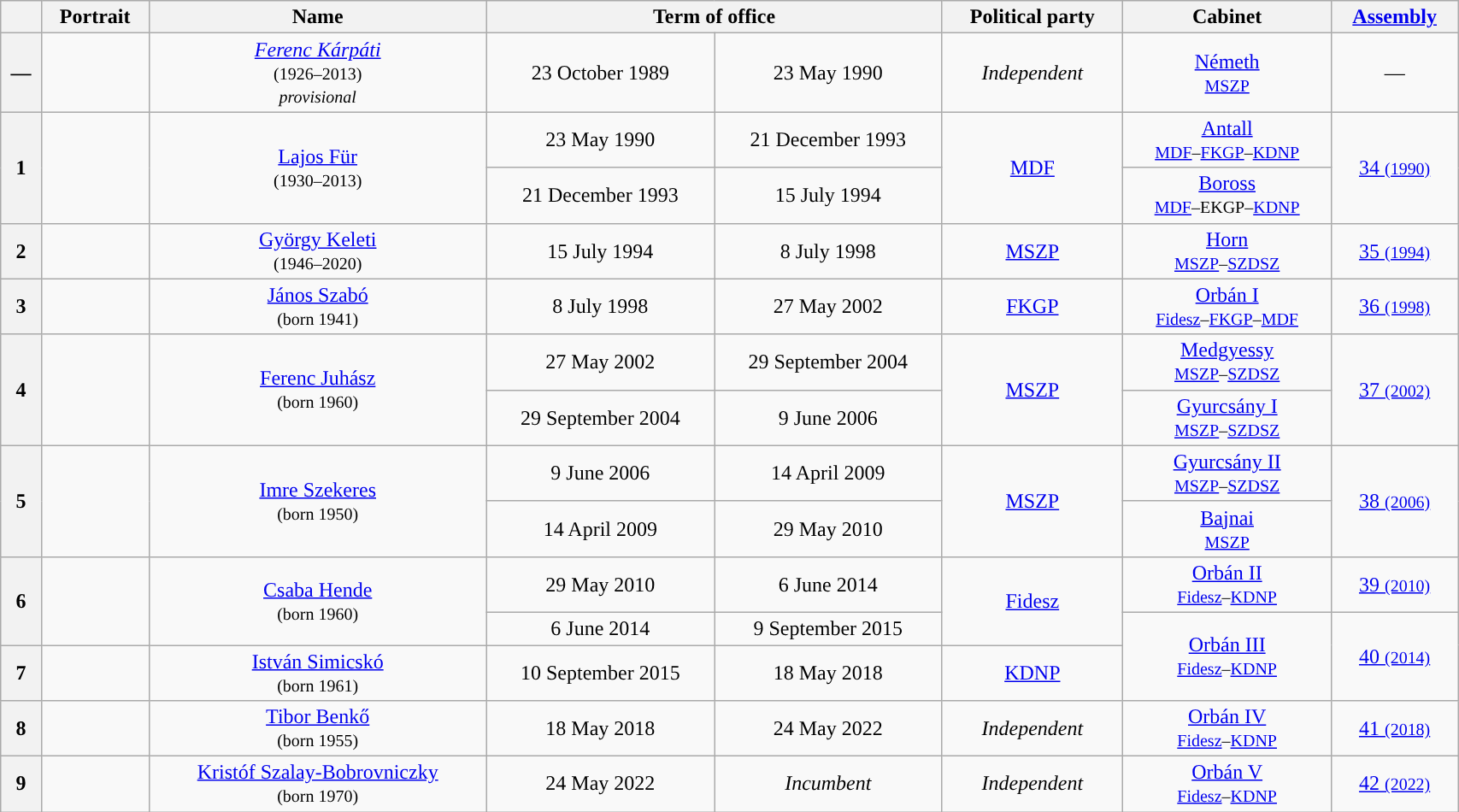<table class="wikitable" style="width:90%; text-align:center;">
<tr>
<th></th>
<th>Portrait</th>
<th>Name<br></th>
<th colspan=2>Term of office</th>
<th>Political party</th>
<th>Cabinet</th>
<th><a href='#'>Assembly</a><br></th>
</tr>
<tr>
<th style="background:">—</th>
<td></td>
<td><em><a href='#'>Ferenc Kárpáti</a></em><br><small>(1926–2013)<br><em>provisional</em></small></td>
<td>23 October 1989</td>
<td>23 May 1990</td>
<td><em>Independent</em></td>
<td><a href='#'>Németh</a><br><small><a href='#'>MSZP</a></small></td>
<td>—</td>
</tr>
<tr>
<th rowspan="2" style="background:">1</th>
<td rowspan="2"></td>
<td rowspan="2"><a href='#'>Lajos Für</a><br><small>(1930–2013)</small></td>
<td>23 May 1990</td>
<td>21 December 1993</td>
<td rowspan="2"><a href='#'>MDF</a></td>
<td><a href='#'>Antall</a><br><small><a href='#'>MDF</a>–<a href='#'>FKGP</a>–<a href='#'>KDNP</a></small></td>
<td rowspan="2"><a href='#'>34 <small>(1990)</small></a></td>
</tr>
<tr>
<td>21 December 1993</td>
<td>15 July 1994</td>
<td><a href='#'>Boross</a><br><small><a href='#'>MDF</a>–EKGP–<a href='#'>KDNP</a></small></td>
</tr>
<tr>
<th style="background:">2</th>
<td></td>
<td><a href='#'>György Keleti</a><br><small>(1946–2020)</small></td>
<td>15 July 1994</td>
<td>8 July 1998</td>
<td><a href='#'>MSZP</a></td>
<td><a href='#'>Horn</a><br><small><a href='#'>MSZP</a>–<a href='#'>SZDSZ</a></small></td>
<td><a href='#'>35 <small>(1994)</small></a></td>
</tr>
<tr>
<th style="background:">3</th>
<td></td>
<td><a href='#'>János Szabó</a><br><small>(born 1941)</small></td>
<td>8 July 1998</td>
<td>27 May 2002</td>
<td><a href='#'>FKGP</a></td>
<td><a href='#'>Orbán I</a><br><small><a href='#'>Fidesz</a>–<a href='#'>FKGP</a>–<a href='#'>MDF</a></small></td>
<td><a href='#'>36 <small>(1998)</small></a></td>
</tr>
<tr>
<th rowspan="2" style="background:">4</th>
<td rowspan="2"></td>
<td rowspan="2"><a href='#'>Ferenc Juhász</a><br><small>(born 1960)</small></td>
<td>27 May 2002</td>
<td>29 September 2004</td>
<td rowspan="2"><a href='#'>MSZP</a></td>
<td><a href='#'>Medgyessy</a><br><small><a href='#'>MSZP</a>–<a href='#'>SZDSZ</a></small></td>
<td rowspan="2"><a href='#'>37 <small>(2002)</small></a></td>
</tr>
<tr>
<td>29 September 2004</td>
<td>9 June 2006</td>
<td><a href='#'>Gyurcsány I</a><br><small><a href='#'>MSZP</a>–<a href='#'>SZDSZ</a></small></td>
</tr>
<tr>
<th rowspan="2" style="background:">5</th>
<td rowspan="2"></td>
<td rowspan="2"><a href='#'>Imre Szekeres</a><br><small>(born 1950)</small></td>
<td>9 June 2006</td>
<td>14 April 2009</td>
<td rowspan="2"><a href='#'>MSZP</a></td>
<td><a href='#'>Gyurcsány II</a><br><small><a href='#'>MSZP</a>–<a href='#'>SZDSZ</a></small></td>
<td rowspan="2"><a href='#'>38 <small>(2006)</small></a></td>
</tr>
<tr>
<td>14 April 2009</td>
<td>29 May 2010</td>
<td><a href='#'>Bajnai</a><br><small><a href='#'>MSZP</a></small></td>
</tr>
<tr>
<th rowspan="2" style="background:">6</th>
<td rowspan="2"></td>
<td rowspan="2"><a href='#'>Csaba Hende</a><br><small>(born 1960)</small></td>
<td>29 May 2010</td>
<td>6 June 2014</td>
<td rowspan="2"><a href='#'>Fidesz</a></td>
<td><a href='#'>Orbán II</a><br><small><a href='#'>Fidesz</a>–<a href='#'>KDNP</a></small></td>
<td><a href='#'>39 <small>(2010)</small></a></td>
</tr>
<tr>
<td>6 June 2014</td>
<td>9 September 2015</td>
<td rowspan="2"><a href='#'>Orbán III</a><br><small><a href='#'>Fidesz</a>–<a href='#'>KDNP</a></small></td>
<td rowspan="2"><a href='#'>40 <small>(2014)</small></a></td>
</tr>
<tr>
<th style="background:">7</th>
<td></td>
<td><a href='#'>István Simicskó</a><br><small>(born 1961)</small></td>
<td>10 September 2015</td>
<td>18 May 2018</td>
<td><a href='#'>KDNP</a></td>
</tr>
<tr>
<th style="background:">8</th>
<td></td>
<td><a href='#'>Tibor Benkő</a><br><small>(born 1955)</small></td>
<td>18 May 2018</td>
<td>24 May 2022</td>
<td><em>Independent</em></td>
<td><a href='#'>Orbán IV</a><br><small><a href='#'>Fidesz</a>–<a href='#'>KDNP</a></small></td>
<td><a href='#'>41 <small>(2018)</small></a></td>
</tr>
<tr>
<th style="background:">9</th>
<td></td>
<td><a href='#'>Kristóf Szalay-Bobrovniczky</a><br><small>(born 1970)</small></td>
<td>24 May 2022</td>
<td><em>Incumbent</em></td>
<td><em>Independent</em></td>
<td><a href='#'>Orbán V</a><br><small><a href='#'>Fidesz</a>–<a href='#'>KDNP</a></small></td>
<td><a href='#'>42 <small>(2022)</small></a></td>
</tr>
</table>
